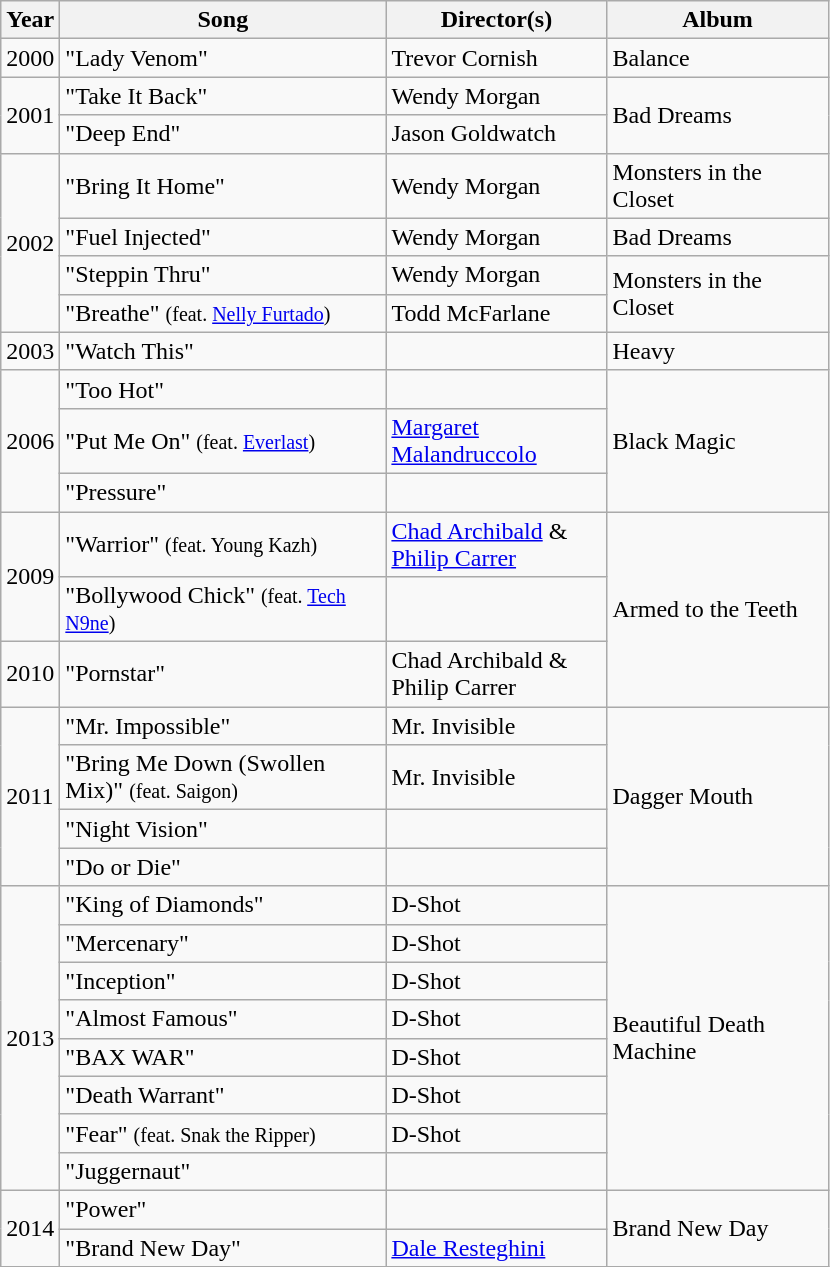<table class="wikitable">
<tr>
<th>Year</th>
<th style="width:250px; width:210px;">Song</th>
<th style="width:140px;">Director(s)</th>
<th style="width:140px;">Album</th>
</tr>
<tr>
<td>2000</td>
<td>"Lady Venom"</td>
<td>Trevor Cornish</td>
<td rowspan="1">Balance</td>
</tr>
<tr>
<td rowspan="2">2001</td>
<td>"Take It Back"</td>
<td>Wendy Morgan</td>
<td rowspan="2">Bad Dreams</td>
</tr>
<tr>
<td>"Deep End"</td>
<td>Jason Goldwatch</td>
</tr>
<tr>
<td rowspan="4">2002</td>
<td>"Bring It Home"</td>
<td>Wendy Morgan</td>
<td rowspan="1">Monsters in the Closet</td>
</tr>
<tr>
<td>"Fuel Injected"</td>
<td>Wendy Morgan</td>
<td rowspan="1">Bad Dreams</td>
</tr>
<tr>
<td>"Steppin Thru"</td>
<td>Wendy Morgan</td>
<td rowspan="2">Monsters in the Closet</td>
</tr>
<tr>
<td>"Breathe" <small>(feat. <a href='#'>Nelly Furtado</a>)</small></td>
<td>Todd McFarlane</td>
</tr>
<tr>
<td>2003</td>
<td>"Watch This"</td>
<td></td>
<td rowspan="1">Heavy</td>
</tr>
<tr>
<td rowspan="3">2006</td>
<td>"Too Hot"</td>
<td></td>
<td rowspan="3">Black Magic</td>
</tr>
<tr>
<td>"Put Me On" <small>(feat. <a href='#'>Everlast</a>)</small></td>
<td><a href='#'>Margaret Malandruccolo</a></td>
</tr>
<tr>
<td>"Pressure"</td>
<td></td>
</tr>
<tr>
<td rowspan="2">2009</td>
<td>"Warrior" <small>(feat. Young Kazh)</small></td>
<td><a href='#'>Chad Archibald</a> & <a href='#'>Philip Carrer</a></td>
<td rowspan="3">Armed to the Teeth</td>
</tr>
<tr>
<td>"Bollywood Chick" <small>(feat. <a href='#'>Tech N9ne</a>)</small></td>
<td></td>
</tr>
<tr>
<td>2010</td>
<td>"Pornstar" <small></small></td>
<td>Chad Archibald & Philip Carrer</td>
</tr>
<tr>
<td rowspan="4">2011</td>
<td>"Mr. Impossible"</td>
<td>Mr. Invisible</td>
<td rowspan="4">Dagger Mouth</td>
</tr>
<tr>
<td>"Bring Me Down (Swollen Mix)" <small>(feat. Saigon)</small></td>
<td>Mr. Invisible</td>
</tr>
<tr>
<td>"Night Vision"</td>
<td></td>
</tr>
<tr>
<td>"Do or Die"</td>
<td></td>
</tr>
<tr>
<td rowspan="8">2013</td>
<td>"King of Diamonds"</td>
<td>D-Shot</td>
<td rowspan="8">Beautiful Death Machine</td>
</tr>
<tr>
<td>"Mercenary"</td>
<td>D-Shot</td>
</tr>
<tr>
<td>"Inception"</td>
<td>D-Shot</td>
</tr>
<tr>
<td>"Almost Famous"</td>
<td>D-Shot</td>
</tr>
<tr>
<td>"BAX WAR"</td>
<td>D-Shot</td>
</tr>
<tr>
<td>"Death Warrant"</td>
<td>D-Shot</td>
</tr>
<tr>
<td>"Fear" <small>(feat. Snak the Ripper)</small></td>
<td>D-Shot</td>
</tr>
<tr>
<td>"Juggernaut"</td>
<td></td>
</tr>
<tr>
<td rowspan="8">2014</td>
<td>"Power"</td>
<td></td>
<td rowspan="2">Brand New Day</td>
</tr>
<tr>
<td>"Brand New Day"</td>
<td><a href='#'>Dale Resteghini</a></td>
</tr>
</table>
